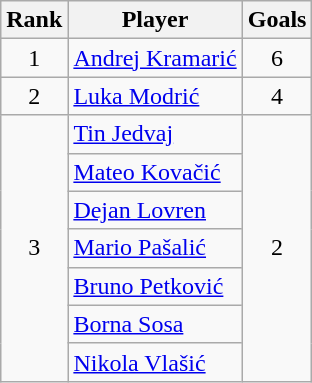<table class="wikitable" style="text-align: left;">
<tr>
<th>Rank</th>
<th>Player</th>
<th>Goals</th>
</tr>
<tr>
<td align=center>1</td>
<td><a href='#'>Andrej Kramarić</a></td>
<td align="center">6</td>
</tr>
<tr>
<td align=center>2</td>
<td><a href='#'>Luka Modrić</a></td>
<td align="center">4</td>
</tr>
<tr>
<td rowspan=7 align=center>3</td>
<td><a href='#'>Tin Jedvaj</a></td>
<td rowspan="7"  align="center">2</td>
</tr>
<tr>
<td><a href='#'>Mateo Kovačić</a></td>
</tr>
<tr>
<td><a href='#'>Dejan Lovren</a></td>
</tr>
<tr>
<td><a href='#'>Mario Pašalić</a></td>
</tr>
<tr>
<td><a href='#'>Bruno Petković</a></td>
</tr>
<tr>
<td><a href='#'>Borna Sosa</a></td>
</tr>
<tr>
<td><a href='#'>Nikola Vlašić</a></td>
</tr>
</table>
